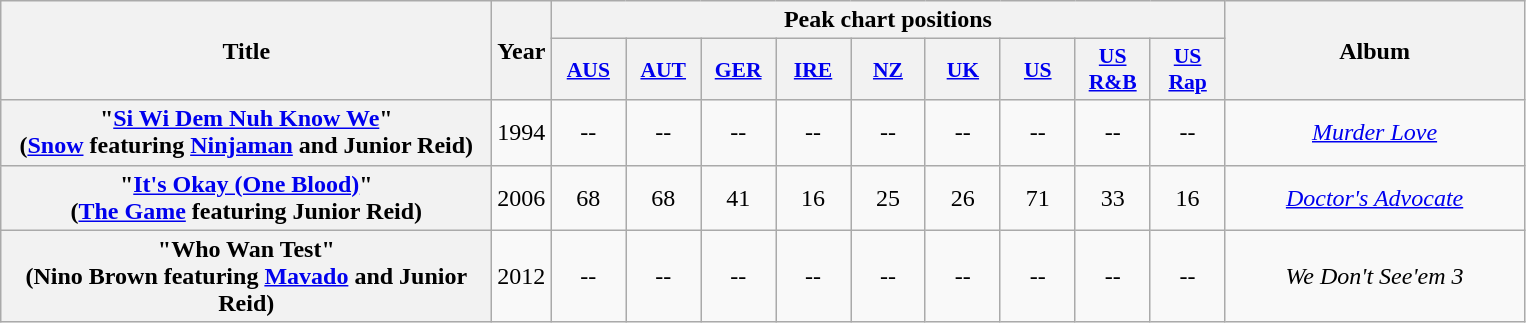<table class="wikitable plainrowheaders" style="text-align:center;">
<tr>
<th scope="col" rowspan="2" style="width:20em;">Title</th>
<th scope="col" rowspan="2">Year</th>
<th scope="col" colspan="9">Peak chart positions</th>
<th scope="col" rowspan="2" style="width:12em;">Album</th>
</tr>
<tr>
<th style="width:3em;font-size:90%;"><a href='#'>AUS</a><br></th>
<th style="width:3em;font-size:90%;"><a href='#'>AUT</a><br></th>
<th style="width:3em;font-size:90%;"><a href='#'>GER</a><br></th>
<th style="width:3em;font-size:90%;"><a href='#'>IRE</a><br></th>
<th style="width:3em;font-size:90%;"><a href='#'>NZ</a><br></th>
<th style="width:3em;font-size:90%;"><a href='#'>UK</a><br></th>
<th style="width:3em;font-size:90%;"><a href='#'>US</a><br></th>
<th style="width:3em;font-size:90%;"><a href='#'>US<br>R&B</a><br></th>
<th style="width:3em;font-size:90%;"><a href='#'>US<br>Rap</a><br></th>
</tr>
<tr>
<th scope="row">"<a href='#'>Si Wi Dem Nuh Know We</a>"<br><span>(<a href='#'>Snow</a> featuring <a href='#'>Ninjaman</a> and Junior Reid)</span></th>
<td>1994</td>
<td>--</td>
<td>--</td>
<td>--</td>
<td>--</td>
<td>--</td>
<td>--</td>
<td>--</td>
<td>--</td>
<td>--</td>
<td><em><a href='#'>Murder Love</a></em></td>
</tr>
<tr>
<th scope="row">"<a href='#'>It's Okay (One Blood)</a>"<br><span>(<a href='#'>The Game</a> featuring Junior Reid)</span></th>
<td>2006</td>
<td>68</td>
<td>68</td>
<td>41</td>
<td>16</td>
<td>25</td>
<td>26</td>
<td>71</td>
<td>33</td>
<td>16</td>
<td><em><a href='#'>Doctor's Advocate</a></em></td>
</tr>
<tr>
<th scope="row">"Who Wan Test"<br><span>(Nino Brown featuring <a href='#'>Mavado</a> and Junior Reid)</span></th>
<td>2012</td>
<td>--</td>
<td>--</td>
<td>--</td>
<td>--</td>
<td>--</td>
<td>--</td>
<td>--</td>
<td>--</td>
<td>--</td>
<td><em>We Don't See'em 3</em></td>
</tr>
</table>
